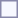<table style="border:1px solid #8888aa; background-color:#f7f8ff; padding:5px; font-size:95%; margin: 0px 12px 12px 0px;">
</table>
